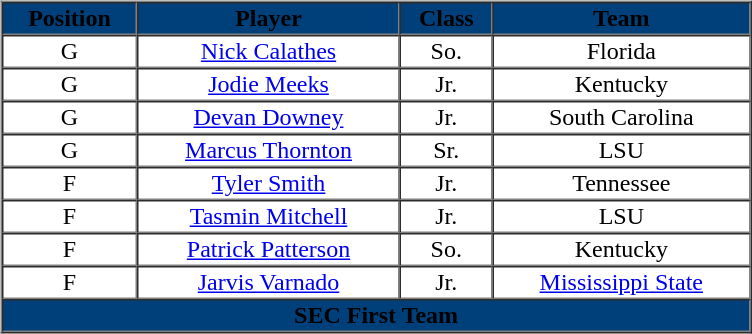<table border="0" width="50%">
<tr>
<td valign="top"><br><table cellpadding="1" border="1" cellspacing="0" width="80%">
<tr>
<th bgcolor="#00407a"><span>Position</span></th>
<th bgcolor="#00407a"><span>Player</span></th>
<th bgcolor="#00407a"><span>Class</span></th>
<th bgcolor="#00407a"><span>Team</span></th>
</tr>
<tr align="center">
<td>G</td>
<td><a href='#'>Nick Calathes</a></td>
<td>So.</td>
<td>Florida</td>
</tr>
<tr align="center">
<td>G</td>
<td><a href='#'>Jodie Meeks</a></td>
<td>Jr.</td>
<td>Kentucky</td>
</tr>
<tr align="center">
<td>G</td>
<td><a href='#'>Devan Downey</a></td>
<td>Jr.</td>
<td>South Carolina</td>
</tr>
<tr align="center">
<td>G</td>
<td><a href='#'>Marcus Thornton</a></td>
<td>Sr.</td>
<td>LSU</td>
</tr>
<tr align="center">
<td>F</td>
<td><a href='#'>Tyler Smith</a></td>
<td>Jr.</td>
<td>Tennessee</td>
</tr>
<tr align="center">
<td>F</td>
<td><a href='#'>Tasmin Mitchell</a></td>
<td>Jr.</td>
<td>LSU</td>
</tr>
<tr align="center">
<td>F</td>
<td><a href='#'>Patrick Patterson</a></td>
<td>So.</td>
<td>Kentucky</td>
</tr>
<tr align="center">
<td>F</td>
<td><a href='#'>Jarvis Varnado</a></td>
<td>Jr.</td>
<td><a href='#'>Mississippi State</a></td>
</tr>
<tr align="center">
<td colspan=4 bgcolor="#00407a"><span><strong>SEC First Team</strong></span></td>
</tr>
</table>
</td>
</tr>
</table>
